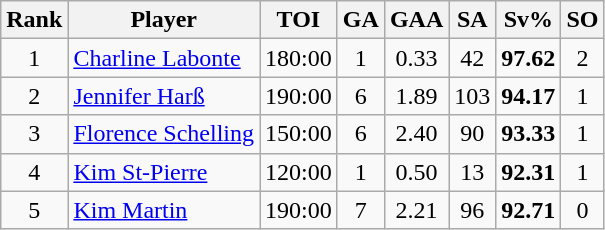<table class="wikitable sortable" style="text-align: center;">
<tr>
<th>Rank</th>
<th>Player</th>
<th>TOI</th>
<th>GA</th>
<th>GAA</th>
<th>SA</th>
<th>Sv%</th>
<th>SO</th>
</tr>
<tr>
<td>1</td>
<td align=left> <a href='#'>Charline Labonte</a></td>
<td>180:00</td>
<td>1</td>
<td>0.33</td>
<td>42</td>
<td><strong>97.62</strong></td>
<td>2</td>
</tr>
<tr>
<td>2</td>
<td align=left> <a href='#'>Jennifer Harß</a></td>
<td>190:00</td>
<td>6</td>
<td>1.89</td>
<td>103</td>
<td><strong>94.17</strong></td>
<td>1</td>
</tr>
<tr>
<td>3</td>
<td align=left> <a href='#'>Florence Schelling</a></td>
<td>150:00</td>
<td>6</td>
<td>2.40</td>
<td>90</td>
<td><strong>93.33</strong></td>
<td>1</td>
</tr>
<tr>
<td>4</td>
<td align=left> <a href='#'>Kim St-Pierre</a></td>
<td>120:00</td>
<td>1</td>
<td>0.50</td>
<td>13</td>
<td><strong>92.31</strong></td>
<td>1</td>
</tr>
<tr>
<td>5</td>
<td align=left> <a href='#'>Kim Martin</a></td>
<td>190:00</td>
<td>7</td>
<td>2.21</td>
<td>96</td>
<td><strong>92.71</strong></td>
<td>0</td>
</tr>
</table>
